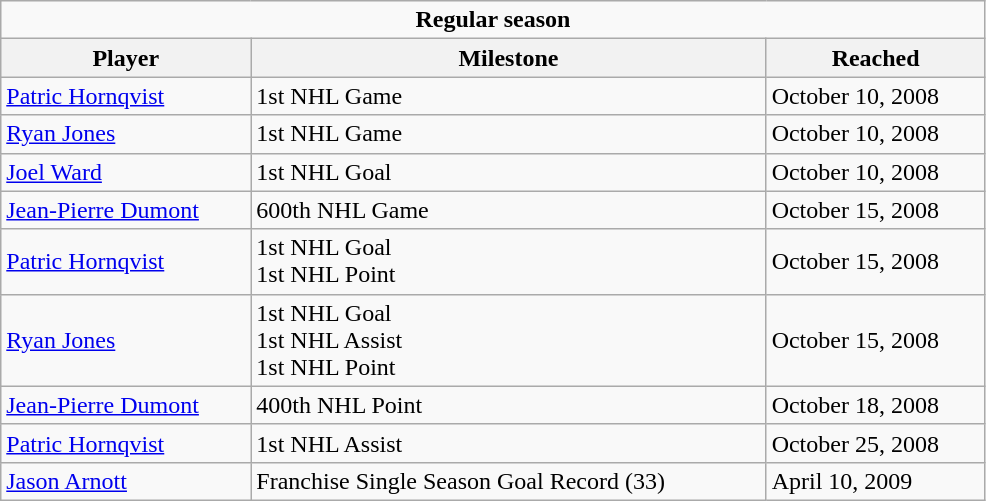<table class="wikitable" width="52%">
<tr>
<td colspan="10" align="center"><strong>Regular season</strong></td>
</tr>
<tr>
<th>Player</th>
<th>Milestone</th>
<th>Reached</th>
</tr>
<tr>
<td><a href='#'>Patric Hornqvist</a></td>
<td>1st NHL Game</td>
<td>October 10, 2008</td>
</tr>
<tr>
<td><a href='#'>Ryan Jones</a></td>
<td>1st NHL Game</td>
<td>October 10, 2008</td>
</tr>
<tr>
<td><a href='#'>Joel Ward</a></td>
<td>1st NHL Goal</td>
<td>October 10, 2008</td>
</tr>
<tr>
<td><a href='#'>Jean-Pierre Dumont</a></td>
<td>600th NHL Game</td>
<td>October 15, 2008</td>
</tr>
<tr>
<td><a href='#'>Patric Hornqvist</a></td>
<td>1st NHL Goal<br>1st NHL Point</td>
<td>October 15, 2008</td>
</tr>
<tr>
<td><a href='#'>Ryan Jones</a></td>
<td>1st NHL Goal<br>1st NHL Assist<br>1st NHL Point</td>
<td>October 15, 2008</td>
</tr>
<tr>
<td><a href='#'>Jean-Pierre Dumont</a></td>
<td>400th NHL Point</td>
<td>October 18, 2008</td>
</tr>
<tr>
<td><a href='#'>Patric Hornqvist</a></td>
<td>1st NHL Assist</td>
<td>October 25, 2008</td>
</tr>
<tr>
<td><a href='#'>Jason Arnott</a></td>
<td>Franchise Single Season Goal Record (33)</td>
<td>April 10, 2009</td>
</tr>
</table>
